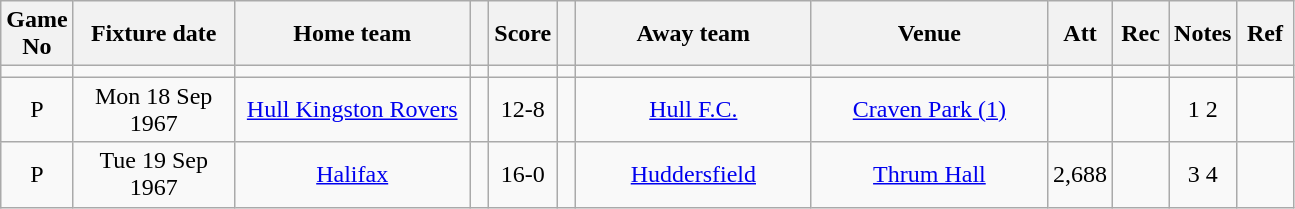<table class="wikitable" style="text-align:center;">
<tr>
<th width=20 abbr="No">Game No</th>
<th width=100 abbr="Date">Fixture date</th>
<th width=150 abbr="Home team">Home team</th>
<th width=5 abbr="space"></th>
<th width=20 abbr="Score">Score</th>
<th width=5 abbr="space"></th>
<th width=150 abbr="Away team">Away team</th>
<th width=150 abbr="Venue">Venue</th>
<th width=30 abbr="Att">Att</th>
<th width=30 abbr="Rec">Rec</th>
<th width=20 abbr="Notes">Notes</th>
<th width=30 abbr="Ref">Ref</th>
</tr>
<tr>
<td></td>
<td></td>
<td></td>
<td></td>
<td></td>
<td></td>
<td></td>
<td></td>
<td></td>
<td></td>
<td></td>
<td></td>
</tr>
<tr>
<td>P</td>
<td>Mon 18 Sep 1967</td>
<td><a href='#'>Hull Kingston Rovers</a></td>
<td></td>
<td>12-8</td>
<td></td>
<td><a href='#'>Hull F.C.</a></td>
<td><a href='#'>Craven Park (1)</a></td>
<td></td>
<td></td>
<td>1 2</td>
<td></td>
</tr>
<tr>
<td>P</td>
<td>Tue 19 Sep 1967</td>
<td><a href='#'>Halifax</a></td>
<td></td>
<td>16-0</td>
<td></td>
<td><a href='#'>Huddersfield</a></td>
<td><a href='#'>Thrum Hall</a></td>
<td>2,688</td>
<td></td>
<td>3 4</td>
<td></td>
</tr>
</table>
